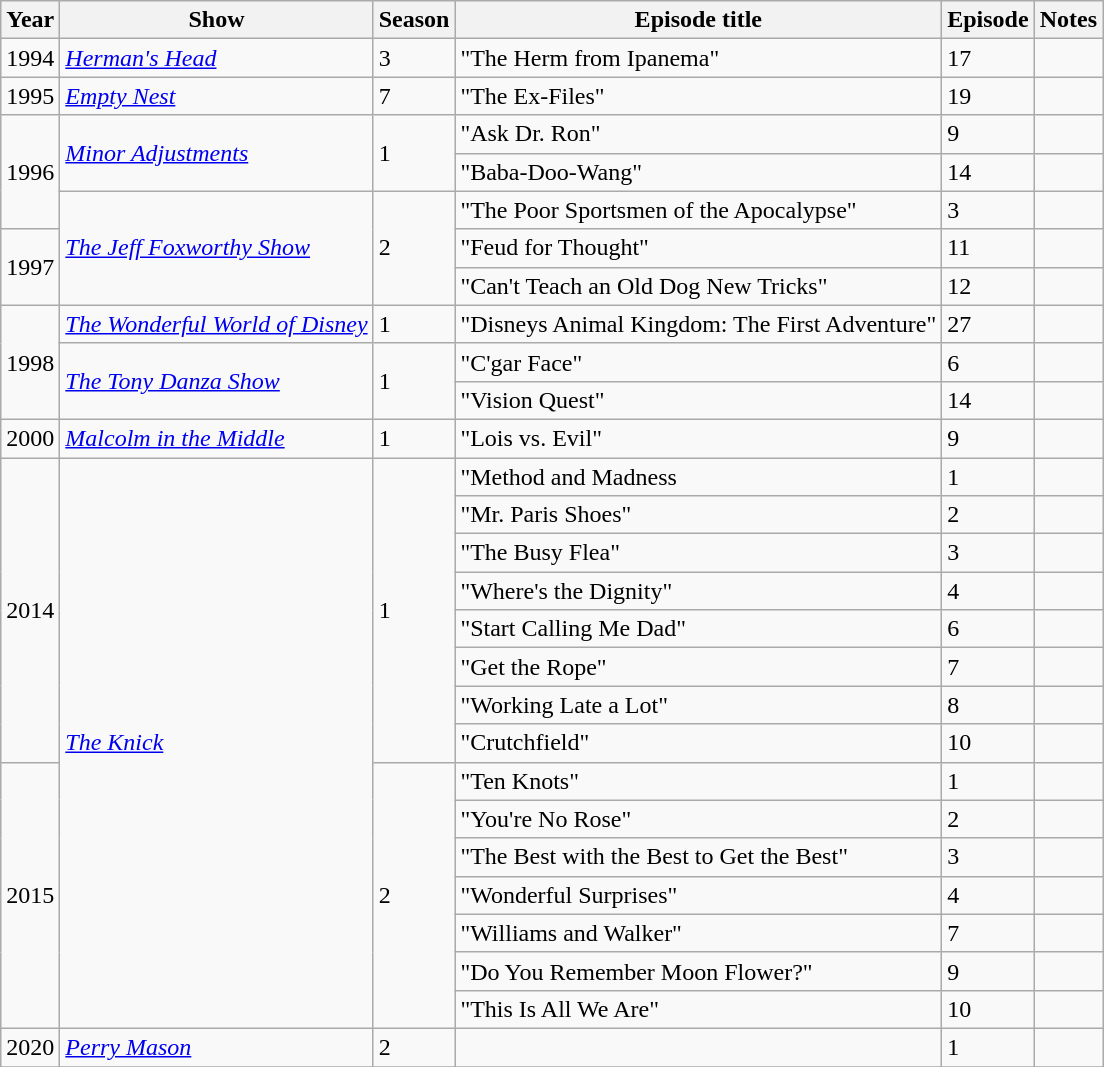<table class="wikitable sortable">
<tr>
<th>Year</th>
<th>Show</th>
<th>Season</th>
<th>Episode title</th>
<th>Episode</th>
<th>Notes</th>
</tr>
<tr>
<td>1994</td>
<td><em><a href='#'>Herman's Head</a></em></td>
<td>3</td>
<td>"The Herm from Ipanema"</td>
<td>17</td>
<td></td>
</tr>
<tr>
<td>1995</td>
<td><em><a href='#'>Empty Nest</a></em></td>
<td>7</td>
<td>"The Ex-Files"</td>
<td>19</td>
<td></td>
</tr>
<tr>
<td rowspan="3">1996</td>
<td rowspan="2"><em><a href='#'>Minor Adjustments</a></em></td>
<td rowspan="2">1</td>
<td>"Ask Dr. Ron"</td>
<td>9</td>
<td></td>
</tr>
<tr>
<td>"Baba-Doo-Wang"</td>
<td>14</td>
<td></td>
</tr>
<tr>
<td rowspan="3"><em><a href='#'>The Jeff Foxworthy Show</a></em></td>
<td rowspan="3">2</td>
<td>"The Poor Sportsmen of the Apocalypse"</td>
<td>3</td>
<td></td>
</tr>
<tr>
<td rowspan="2">1997</td>
<td>"Feud for Thought"</td>
<td>11</td>
<td></td>
</tr>
<tr>
<td>"Can't Teach an Old Dog New Tricks"</td>
<td>12</td>
<td></td>
</tr>
<tr>
<td rowspan="3">1998</td>
<td><em><a href='#'>The Wonderful World of Disney</a></em></td>
<td>1</td>
<td>"Disneys Animal Kingdom: The First Adventure"</td>
<td>27</td>
<td></td>
</tr>
<tr>
<td rowspan="2"><em><a href='#'>The Tony Danza Show</a></em></td>
<td rowspan="2">1</td>
<td>"C'gar Face"</td>
<td>6</td>
<td></td>
</tr>
<tr>
<td>"Vision Quest"</td>
<td>14</td>
<td></td>
</tr>
<tr>
<td>2000</td>
<td><em><a href='#'>Malcolm in the Middle</a></em></td>
<td>1</td>
<td>"Lois vs. Evil"</td>
<td>9</td>
<td></td>
</tr>
<tr>
<td rowspan="8">2014</td>
<td rowspan="15"><em><a href='#'>The Knick</a></em></td>
<td rowspan="8">1</td>
<td>"Method and Madness</td>
<td>1</td>
<td></td>
</tr>
<tr>
<td>"Mr. Paris Shoes"</td>
<td>2</td>
<td></td>
</tr>
<tr>
<td>"The Busy Flea"</td>
<td>3</td>
<td></td>
</tr>
<tr>
<td>"Where's the Dignity"</td>
<td>4</td>
<td></td>
</tr>
<tr>
<td>"Start Calling Me Dad"</td>
<td>6</td>
<td></td>
</tr>
<tr>
<td>"Get the Rope"</td>
<td>7</td>
<td></td>
</tr>
<tr>
<td>"Working Late a Lot"</td>
<td>8</td>
<td></td>
</tr>
<tr>
<td>"Crutchfield"</td>
<td>10</td>
<td></td>
</tr>
<tr>
<td rowspan="7">2015</td>
<td rowspan="7">2</td>
<td>"Ten Knots"</td>
<td>1</td>
<td></td>
</tr>
<tr>
<td>"You're No Rose"</td>
<td>2</td>
<td></td>
</tr>
<tr>
<td>"The Best with the Best to Get the Best"</td>
<td>3</td>
<td></td>
</tr>
<tr>
<td>"Wonderful Surprises"</td>
<td>4</td>
<td></td>
</tr>
<tr>
<td>"Williams and Walker"</td>
<td>7</td>
<td></td>
</tr>
<tr>
<td>"Do You Remember Moon Flower?"</td>
<td>9</td>
<td></td>
</tr>
<tr>
<td>"This Is All We Are"</td>
<td>10</td>
<td></td>
</tr>
<tr>
<td>2020</td>
<td><em><a href='#'>Perry Mason</a></em></td>
<td>2</td>
<td></td>
<td>1</td>
<td></td>
</tr>
<tr>
</tr>
</table>
